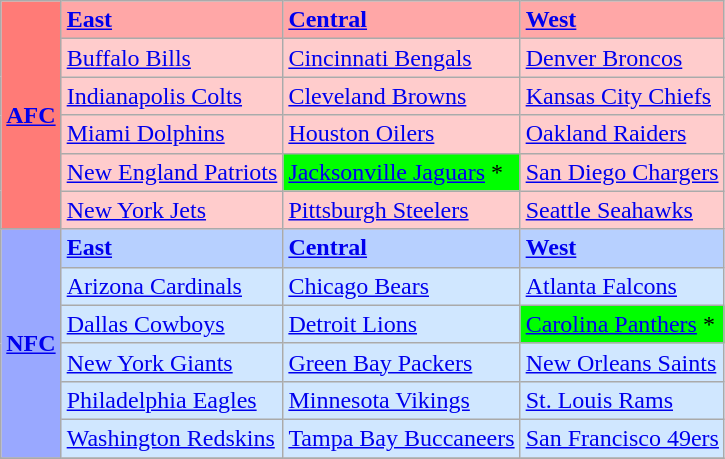<table class="wikitable">
<tr>
<th rowspan="6" style="background-color: #FF7B77;"><strong><a href='#'>AFC</a></strong></th>
<td style="background-color: #FFA7A7;"><strong><a href='#'>East</a></strong></td>
<td style="background-color: #FFA7A7;"><strong><a href='#'>Central</a></strong></td>
<td style="background-color: #FFA7A7;"><strong><a href='#'>West</a></strong></td>
</tr>
<tr>
<td style="background-color: #FFCCCC;"><a href='#'>Buffalo Bills</a></td>
<td style="background-color: #FFCCCC;"><a href='#'>Cincinnati Bengals</a></td>
<td style="background-color: #FFCCCC;"><a href='#'>Denver Broncos</a></td>
</tr>
<tr>
<td style="background-color: #FFCCCC;"><a href='#'>Indianapolis Colts</a></td>
<td style="background-color: #FFCCCC;"><a href='#'>Cleveland Browns</a></td>
<td style="background-color: #FFCCCC;"><a href='#'>Kansas City Chiefs</a></td>
</tr>
<tr>
<td style="background-color: #FFCCCC;"><a href='#'>Miami Dolphins</a></td>
<td style="background-color: #FFCCCC;"><a href='#'>Houston Oilers</a></td>
<td style="background-color: #FFCCCC;"><a href='#'>Oakland Raiders</a></td>
</tr>
<tr>
<td style="background-color: #FFCCCC;"><a href='#'>New England Patriots</a></td>
<td style="background-color: #00FF00;"><a href='#'>Jacksonville Jaguars</a> *</td>
<td style="background-color: #FFCCCC;"><a href='#'>San Diego Chargers</a></td>
</tr>
<tr>
<td style="background-color: #FFCCCC;"><a href='#'>New York Jets</a></td>
<td style="background-color: #FFCCCC;"><a href='#'>Pittsburgh Steelers</a></td>
<td style="background-color: #FFCCCC;"><a href='#'>Seattle Seahawks</a></td>
</tr>
<tr>
<th rowspan="6" style="background-color: #99A8FF;"><strong><a href='#'>NFC</a></strong></th>
<td style="background-color: #B7D0FF;"><strong><a href='#'>East</a></strong></td>
<td style="background-color: #B7D0FF;"><strong><a href='#'>Central</a></strong></td>
<td style="background-color: #B7D0FF;"><strong><a href='#'>West</a></strong></td>
</tr>
<tr>
<td style="background-color: #D0E7FF;"><a href='#'>Arizona Cardinals</a></td>
<td style="background-color: #D0E7FF;"><a href='#'>Chicago Bears</a></td>
<td style="background-color: #D0E7FF;"><a href='#'>Atlanta Falcons</a></td>
</tr>
<tr>
<td style="background-color: #D0E7FF;"><a href='#'>Dallas Cowboys</a></td>
<td style="background-color: #D0E7FF;"><a href='#'>Detroit Lions</a></td>
<td style="background-color: #00FF00;"><a href='#'>Carolina Panthers</a> *</td>
</tr>
<tr>
<td style="background-color: #D0E7FF;"><a href='#'>New York Giants</a></td>
<td style="background-color: #D0E7FF;"><a href='#'>Green Bay Packers</a></td>
<td style="background-color: #D0E7FF;"><a href='#'>New Orleans Saints</a></td>
</tr>
<tr>
<td style="background-color: #D0E7FF;"><a href='#'>Philadelphia Eagles</a></td>
<td style="background-color: #D0E7FF;"><a href='#'>Minnesota Vikings</a></td>
<td style="background-color: #D0E7FF;"><a href='#'>St. Louis Rams</a></td>
</tr>
<tr>
<td style="background-color: #D0E7FF;"><a href='#'>Washington Redskins</a></td>
<td style="background-color: #D0E7FF;"><a href='#'>Tampa Bay Buccaneers</a></td>
<td style="background-color: #D0E7FF;"><a href='#'>San Francisco 49ers</a></td>
</tr>
<tr>
</tr>
</table>
